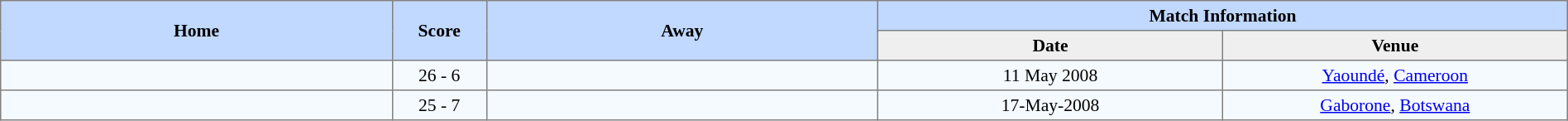<table border=1 style="border-collapse:collapse; font-size:90%; text-align:center;" cellpadding=3 cellspacing=0 width=100%>
<tr bgcolor=#C1D8FF>
<th rowspan=2 width=25%>Home</th>
<th rowspan=2 width=6%>Score</th>
<th rowspan=2 width=25%>Away</th>
<th colspan=6>Match Information</th>
</tr>
<tr bgcolor=#EFEFEF>
<th width=22%>Date</th>
<th width=22%>Venue</th>
</tr>
<tr bgcolor=#F5FAFF>
<td align="right"><strong></strong></td>
<td>26 - 6</td>
<td align="left"></td>
<td>11 May 2008</td>
<td><a href='#'>Yaoundé</a>, <a href='#'>Cameroon</a></td>
</tr>
<tr bgcolor=#F5FAFF>
<td align="right"><strong></strong></td>
<td>25 - 7</td>
<td align="left"></td>
<td>17-May-2008</td>
<td><a href='#'>Gaborone</a>, <a href='#'>Botswana</a></td>
</tr>
</table>
